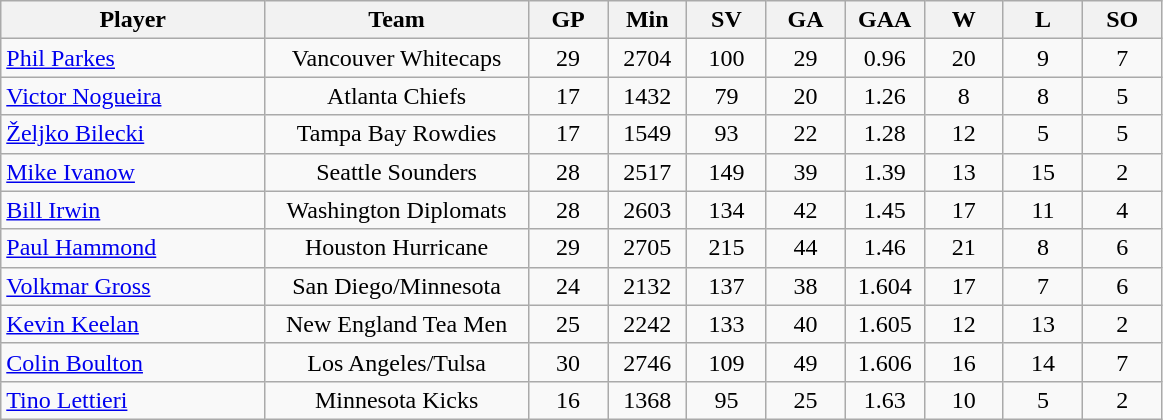<table class="wikitable">
<tr>
<th bgcolor="#DDDDFF" width="20%">Player</th>
<th bgcolor="#DDDDFF" width="20%">Team</th>
<th bgcolor="#DDDDFF" width="6%">GP</th>
<th bgcolor="#DDDDFF" width="6%">Min</th>
<th bgcolor="#DDDDFF" width="6%">SV</th>
<th bgcolor="#DDDDFF" width="6%">GA</th>
<th bgcolor="#DDDDFF" width="6%">GAA</th>
<th bgcolor="#DDDDFF" width="6%">W</th>
<th bgcolor="#DDDDFF" width="6%">L</th>
<th bgcolor="#DDDDFF" width="6%">SO</th>
</tr>
<tr align=center>
<td align=left><a href='#'>Phil Parkes</a></td>
<td>Vancouver Whitecaps</td>
<td>29</td>
<td>2704</td>
<td>100</td>
<td>29</td>
<td>0.96</td>
<td>20</td>
<td>9</td>
<td>7</td>
</tr>
<tr align=center>
<td align=left><a href='#'>Victor Nogueira</a></td>
<td>Atlanta Chiefs</td>
<td>17</td>
<td>1432</td>
<td>79</td>
<td>20</td>
<td>1.26</td>
<td>8</td>
<td>8</td>
<td>5</td>
</tr>
<tr align=center>
<td align=left><a href='#'>Željko Bilecki</a></td>
<td>Tampa Bay Rowdies</td>
<td>17</td>
<td>1549</td>
<td>93</td>
<td>22</td>
<td>1.28</td>
<td>12</td>
<td>5</td>
<td>5</td>
</tr>
<tr align=center>
<td align=left><a href='#'>Mike Ivanow</a></td>
<td>Seattle Sounders</td>
<td>28</td>
<td>2517</td>
<td>149</td>
<td>39</td>
<td>1.39</td>
<td>13</td>
<td>15</td>
<td>2</td>
</tr>
<tr align=center>
<td align=left><a href='#'>Bill Irwin</a></td>
<td>Washington Diplomats</td>
<td>28</td>
<td>2603</td>
<td>134</td>
<td>42</td>
<td>1.45</td>
<td>17</td>
<td>11</td>
<td>4</td>
</tr>
<tr align=center>
<td align=left><a href='#'>Paul Hammond</a></td>
<td>Houston Hurricane</td>
<td>29</td>
<td>2705</td>
<td>215</td>
<td>44</td>
<td>1.46</td>
<td>21</td>
<td>8</td>
<td>6</td>
</tr>
<tr align=center>
<td align=left><a href='#'>Volkmar Gross</a></td>
<td>San Diego/Minnesota</td>
<td>24</td>
<td>2132</td>
<td>137</td>
<td>38</td>
<td>1.604</td>
<td>17</td>
<td>7</td>
<td>6</td>
</tr>
<tr align=center>
<td align=left><a href='#'>Kevin Keelan</a></td>
<td>New England Tea Men</td>
<td>25</td>
<td>2242</td>
<td>133</td>
<td>40</td>
<td>1.605</td>
<td>12</td>
<td>13</td>
<td>2</td>
</tr>
<tr align=center>
<td align=left><a href='#'>Colin Boulton</a></td>
<td>Los Angeles/Tulsa</td>
<td>30</td>
<td>2746</td>
<td>109</td>
<td>49</td>
<td>1.606</td>
<td>16</td>
<td>14</td>
<td>7</td>
</tr>
<tr align=center>
<td align=left><a href='#'>Tino Lettieri</a></td>
<td>Minnesota Kicks</td>
<td>16</td>
<td>1368</td>
<td>95</td>
<td>25</td>
<td>1.63</td>
<td>10</td>
<td>5</td>
<td>2</td>
</tr>
</table>
